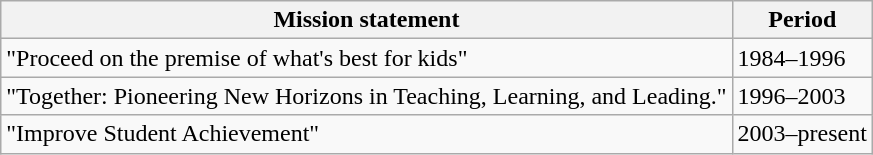<table class="wikitable">
<tr>
<th>Mission statement</th>
<th>Period</th>
</tr>
<tr>
<td>"Proceed on the premise of what's best for kids"</td>
<td>1984–1996</td>
</tr>
<tr>
<td>"Together: Pioneering New Horizons in Teaching, Learning, and Leading."</td>
<td>1996–2003</td>
</tr>
<tr>
<td>"Improve Student Achievement"</td>
<td>2003–present</td>
</tr>
</table>
